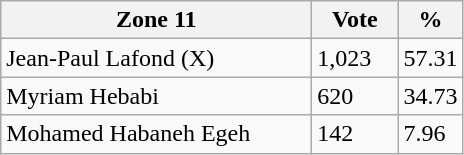<table class="wikitable">
<tr>
<th width="200px">Zone 11</th>
<th width="50px">Vote</th>
<th width="30px">%</th>
</tr>
<tr>
<td>Jean-Paul Lafond (X)</td>
<td>1,023</td>
<td>57.31</td>
</tr>
<tr>
<td>Myriam Hebabi</td>
<td>620</td>
<td>34.73</td>
</tr>
<tr>
<td>Mohamed Habaneh Egeh</td>
<td>142</td>
<td>7.96</td>
</tr>
</table>
